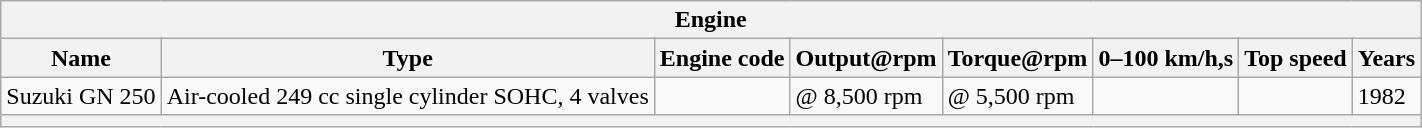<table class="wikitable sortable">
<tr>
<th colspan="8">Engine</th>
</tr>
<tr>
<th>Name</th>
<th>Type</th>
<th>Engine code</th>
<th>Output@rpm</th>
<th>Torque@rpm</th>
<th>0–100 km/h,s</th>
<th>Top speed</th>
<th>Years</th>
</tr>
<tr>
<td>Suzuki GN 250</td>
<td>Air-cooled 249 cc single cylinder SOHC, 4 valves</td>
<td></td>
<td> @ 8,500 rpm</td>
<td> @ 5,500 rpm</td>
<td></td>
<td></td>
<td>1982</td>
</tr>
<tr>
<th colspan="8"></th>
</tr>
</table>
